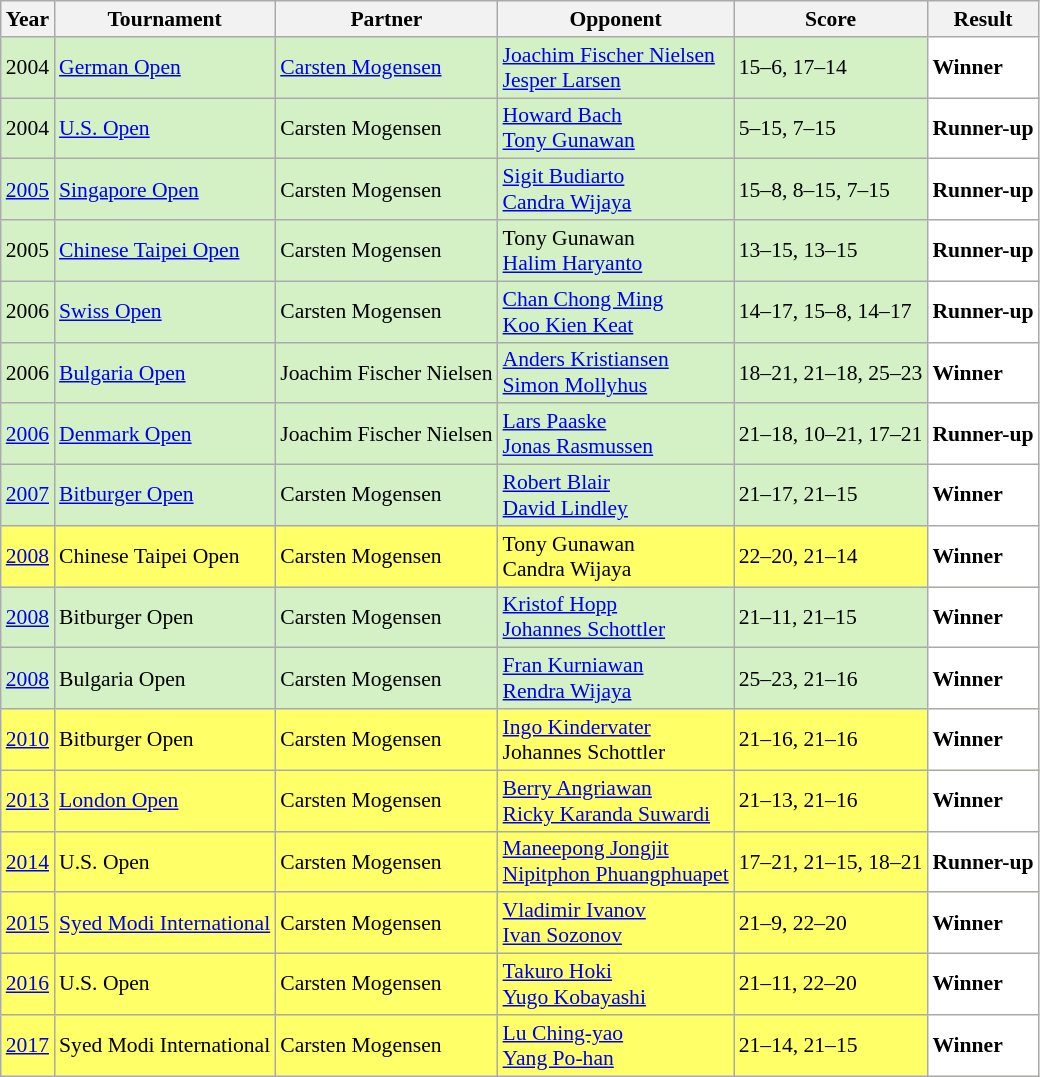<table class="sortable wikitable" style="font-size: 90%;">
<tr>
<th>Year</th>
<th>Tournament</th>
<th>Partner</th>
<th>Opponent</th>
<th>Score</th>
<th>Result</th>
</tr>
<tr style="background:#D4F1C5">
<td align="center">2004</td>
<td align="left"><a href='#'>German Open</a></td>
<td align="left"> <a href='#'>Carsten Mogensen</a></td>
<td align="left"> <a href='#'>Joachim Fischer Nielsen</a> <br>  <a href='#'>Jesper Larsen</a></td>
<td align="left">15–6, 17–14</td>
<td style="text-align:left; background:white"> <strong>Winner</strong></td>
</tr>
<tr style="background:#D4F1C5">
<td align="center">2004</td>
<td align="left"><a href='#'>U.S. Open</a></td>
<td align="left"> Carsten Mogensen</td>
<td align="left"> <a href='#'>Howard Bach</a> <br>  <a href='#'>Tony Gunawan</a></td>
<td align="left">5–15, 7–15</td>
<td style="text-align:left; background:white"> <strong>Runner-up</strong></td>
</tr>
<tr style="background:#D4F1C5">
<td align="center"><a href='#'>2005</a></td>
<td align="left"><a href='#'>Singapore Open</a></td>
<td align="left"> Carsten Mogensen</td>
<td align="left"> <a href='#'>Sigit Budiarto</a> <br>  <a href='#'>Candra Wijaya</a></td>
<td align="left">15–8, 8–15, 7–15</td>
<td style="text-align:left; background:white"> <strong>Runner-up</strong></td>
</tr>
<tr style="background:#D4F1C5">
<td align="center">2005</td>
<td align="left"><a href='#'>Chinese Taipei Open</a></td>
<td align="left"> Carsten Mogensen</td>
<td align="left"> Tony Gunawan <br>  <a href='#'>Halim Haryanto</a></td>
<td align="left">13–15, 13–15</td>
<td style="text-align:left; background:white"> <strong>Runner-up</strong></td>
</tr>
<tr style="background:#D4F1C5">
<td align="center">2006</td>
<td align="left"><a href='#'>Swiss Open</a></td>
<td align="left"> Carsten Mogensen</td>
<td align="left"> <a href='#'>Chan Chong Ming</a> <br>  <a href='#'>Koo Kien Keat</a></td>
<td align="left">14–17, 15–8, 14–17</td>
<td style="text-align:left; background:white"> <strong>Runner-up</strong></td>
</tr>
<tr style="background:#D4F1C5">
<td align="center">2006</td>
<td align="left"><a href='#'>Bulgaria Open</a></td>
<td align="left"> Joachim Fischer Nielsen</td>
<td align="left"> <a href='#'>Anders Kristiansen</a> <br>  <a href='#'>Simon Mollyhus</a></td>
<td align="left">18–21, 21–18, 25–23</td>
<td style="text-align:left; background:white"> <strong>Winner</strong></td>
</tr>
<tr style="background:#D4F1C5">
<td align="center"><a href='#'>2006</a></td>
<td align="left"><a href='#'>Denmark Open</a></td>
<td align="left"> Joachim Fischer Nielsen</td>
<td align="left"> <a href='#'>Lars Paaske</a> <br>  <a href='#'>Jonas Rasmussen</a></td>
<td align="left">21–18, 10–21, 17–21</td>
<td style="text-align:left; background:white"> <strong>Runner-up</strong></td>
</tr>
<tr style="background:#D4F1C5">
<td align="center"><a href='#'>2007</a></td>
<td align="left"><a href='#'>Bitburger Open</a></td>
<td align="left"> Carsten Mogensen</td>
<td align="left"> <a href='#'>Robert Blair</a> <br>  <a href='#'>David Lindley</a></td>
<td align="left">21–17, 21–15</td>
<td style="text-align:left; background:white"> <strong>Winner</strong></td>
</tr>
<tr style="background:#FFFF67">
<td align="center"><a href='#'>2008</a></td>
<td align="left">Chinese Taipei Open</td>
<td align="left"> Carsten Mogensen</td>
<td align="left"> Tony Gunawan <br>  Candra Wijaya</td>
<td align="left">22–20, 21–14</td>
<td style="text-align:left; background:white"> <strong>Winner</strong></td>
</tr>
<tr style="background:#D4F1C5">
<td align="center"><a href='#'>2008</a></td>
<td align="left">Bitburger Open</td>
<td align="left"> Carsten Mogensen</td>
<td align="left"> <a href='#'>Kristof Hopp</a> <br>  <a href='#'>Johannes Schottler</a></td>
<td align="left">21–11, 21–15</td>
<td style="text-align:left; background:white"> <strong>Winner</strong></td>
</tr>
<tr style="background:#D4F1C5">
<td align="center"><a href='#'>2008</a></td>
<td align="left">Bulgaria Open</td>
<td align="left"> Carsten Mogensen</td>
<td align="left"> <a href='#'>Fran Kurniawan</a> <br>  <a href='#'>Rendra Wijaya</a></td>
<td align="left">25–23, 21–16</td>
<td style="text-align:left; background:white"> <strong>Winner</strong></td>
</tr>
<tr style="background:#FFFF67">
<td align="center"><a href='#'>2010</a></td>
<td align="left">Bitburger Open</td>
<td align="left"> Carsten Mogensen</td>
<td align="left"> <a href='#'>Ingo Kindervater</a> <br>  Johannes Schottler</td>
<td align="left">21–16, 21–16</td>
<td style="text-align:left; background:white"> <strong>Winner</strong></td>
</tr>
<tr style="background:#FFFF67">
<td align="center"><a href='#'>2013</a></td>
<td align="left"><a href='#'>London Open</a></td>
<td align="left"> Carsten Mogensen</td>
<td align="left"> <a href='#'>Berry Angriawan</a> <br>  <a href='#'>Ricky Karanda Suwardi</a></td>
<td align="left">21–13, 21–16</td>
<td style="text-align:left; background:white"> <strong>Winner</strong></td>
</tr>
<tr style="background:#FFFF67">
<td align="center"><a href='#'>2014</a></td>
<td align="left">U.S. Open</td>
<td align="left"> Carsten Mogensen</td>
<td align="left"> <a href='#'>Maneepong Jongjit</a> <br>  <a href='#'>Nipitphon Phuangphuapet</a></td>
<td align="left">17–21, 21–15, 18–21</td>
<td style="text-align:left; background:white"> <strong>Runner-up</strong></td>
</tr>
<tr style="background:#FFFF67">
<td align="center"><a href='#'>2015</a></td>
<td align="left"><a href='#'>Syed Modi International</a></td>
<td align="left"> Carsten Mogensen</td>
<td align="left"> <a href='#'>Vladimir Ivanov</a> <br>  <a href='#'>Ivan Sozonov</a></td>
<td align="left">21–9, 22–20</td>
<td style="text-align:left; background:white"> <strong>Winner</strong></td>
</tr>
<tr style="background:#FFFF67">
<td align="center"><a href='#'>2016</a></td>
<td align="left">U.S. Open</td>
<td align="left"> Carsten Mogensen</td>
<td align="left"> <a href='#'>Takuro Hoki</a> <br>  <a href='#'>Yugo Kobayashi</a></td>
<td align="left">21–11, 22–20</td>
<td style="text-align:left; background:white"> <strong>Winner</strong></td>
</tr>
<tr style="background:#FFFF67">
<td align="center"><a href='#'>2017</a></td>
<td align="left">Syed Modi International</td>
<td align="left"> Carsten Mogensen</td>
<td align="left"> <a href='#'>Lu Ching-yao</a> <br>  <a href='#'>Yang Po-han</a></td>
<td align="left">21–14, 21–15</td>
<td style="text-align:left; background:white"> <strong>Winner</strong></td>
</tr>
</table>
